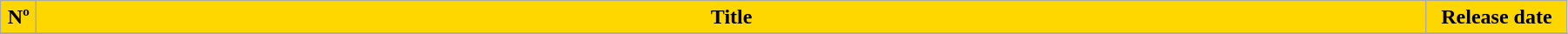<table class="wikitable" style="width:95%; background:#FFF">
<tr>
<th style="background:#FFD700; width:20px">Nº</th>
<th style="background:#FFD700">Title</th>
<th style="background:#FFD700; width:100px">Release date</th>
</tr>
<tr>
</tr>
</table>
